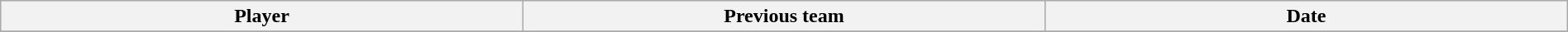<table class="wikitable" style="width:100%;">
<tr style="text-align:center; background:#ddd;">
<th style="width:33%;">Player</th>
<th style="width:33%;">Previous team</th>
<th style="width:33%;">Date</th>
</tr>
<tr>
</tr>
</table>
